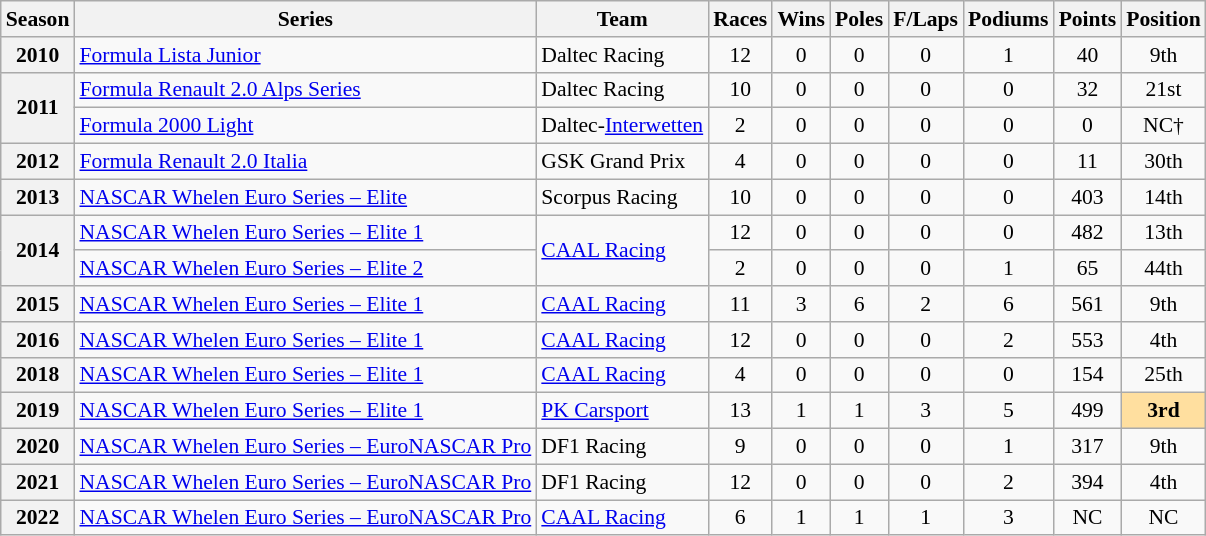<table class="wikitable" style="font-size: 90%; text-align:center">
<tr>
<th>Season</th>
<th>Series</th>
<th>Team</th>
<th>Races</th>
<th>Wins</th>
<th>Poles</th>
<th>F/Laps</th>
<th>Podiums</th>
<th>Points</th>
<th>Position</th>
</tr>
<tr>
<th>2010</th>
<td align=left><a href='#'>Formula Lista Junior</a></td>
<td align=left>Daltec Racing</td>
<td>12</td>
<td>0</td>
<td>0</td>
<td>0</td>
<td>1</td>
<td>40</td>
<td>9th</td>
</tr>
<tr>
<th rowspan="2">2011</th>
<td align=left><a href='#'>Formula Renault 2.0 Alps Series</a></td>
<td align=left>Daltec Racing</td>
<td>10</td>
<td>0</td>
<td>0</td>
<td>0</td>
<td>0</td>
<td>32</td>
<td>21st</td>
</tr>
<tr>
<td align=left><a href='#'>Formula 2000 Light</a></td>
<td align=left>Daltec-<a href='#'>Interwetten</a></td>
<td>2</td>
<td>0</td>
<td>0</td>
<td>0</td>
<td>0</td>
<td>0</td>
<td>NC†</td>
</tr>
<tr>
<th>2012</th>
<td align="left"><a href='#'>Formula Renault 2.0 Italia</a></td>
<td align="left">GSK Grand Prix</td>
<td>4</td>
<td>0</td>
<td>0</td>
<td>0</td>
<td>0</td>
<td>11</td>
<td>30th</td>
</tr>
<tr>
<th>2013</th>
<td align=left><a href='#'>NASCAR Whelen Euro Series – Elite</a></td>
<td align=left>Scorpus Racing</td>
<td>10</td>
<td>0</td>
<td>0</td>
<td>0</td>
<td>0</td>
<td>403</td>
<td>14th</td>
</tr>
<tr>
<th rowspan="2">2014</th>
<td align=left><a href='#'>NASCAR Whelen Euro Series – Elite 1</a></td>
<td rowspan="2" align=left><a href='#'>CAAL Racing</a></td>
<td>12</td>
<td>0</td>
<td>0</td>
<td>0</td>
<td>0</td>
<td>482</td>
<td>13th</td>
</tr>
<tr>
<td align=left><a href='#'>NASCAR Whelen Euro Series – Elite 2</a></td>
<td>2</td>
<td>0</td>
<td>0</td>
<td>0</td>
<td>1</td>
<td>65</td>
<td>44th</td>
</tr>
<tr>
<th>2015</th>
<td align=left><a href='#'>NASCAR Whelen Euro Series – Elite 1</a></td>
<td align=left><a href='#'>CAAL Racing</a></td>
<td>11</td>
<td>3</td>
<td>6</td>
<td>2</td>
<td>6</td>
<td>561</td>
<td>9th</td>
</tr>
<tr>
<th>2016</th>
<td align=left><a href='#'>NASCAR Whelen Euro Series – Elite 1</a></td>
<td align=left><a href='#'>CAAL Racing</a></td>
<td>12</td>
<td>0</td>
<td>0</td>
<td>0</td>
<td>2</td>
<td>553</td>
<td>4th</td>
</tr>
<tr>
<th>2018</th>
<td align=left><a href='#'>NASCAR Whelen Euro Series – Elite 1</a></td>
<td align=left><a href='#'>CAAL Racing</a></td>
<td>4</td>
<td>0</td>
<td>0</td>
<td>0</td>
<td>0</td>
<td>154</td>
<td>25th</td>
</tr>
<tr>
<th>2019</th>
<td align=left><a href='#'>NASCAR Whelen Euro Series – Elite 1</a></td>
<td align=left><a href='#'>PK Carsport</a></td>
<td>13</td>
<td>1</td>
<td>1</td>
<td>3</td>
<td>5</td>
<td>499</td>
<th style="background:#FFDF9F"><strong>3rd</strong></th>
</tr>
<tr>
<th>2020</th>
<td align=left><a href='#'>NASCAR Whelen Euro Series – EuroNASCAR Pro</a></td>
<td align=left>DF1 Racing</td>
<td>9</td>
<td>0</td>
<td>0</td>
<td>0</td>
<td>1</td>
<td>317</td>
<td>9th</td>
</tr>
<tr>
<th>2021</th>
<td align=left><a href='#'>NASCAR Whelen Euro Series – EuroNASCAR Pro</a></td>
<td align=left>DF1 Racing</td>
<td>12</td>
<td>0</td>
<td>0</td>
<td>0</td>
<td>2</td>
<td>394</td>
<td>4th</td>
</tr>
<tr>
<th>2022</th>
<td align=left><a href='#'>NASCAR Whelen Euro Series – EuroNASCAR Pro</a></td>
<td align=left><a href='#'>CAAL Racing</a></td>
<td>6</td>
<td>1</td>
<td>1</td>
<td>1</td>
<td>3</td>
<td>NC</td>
<td>NC</td>
</tr>
</table>
